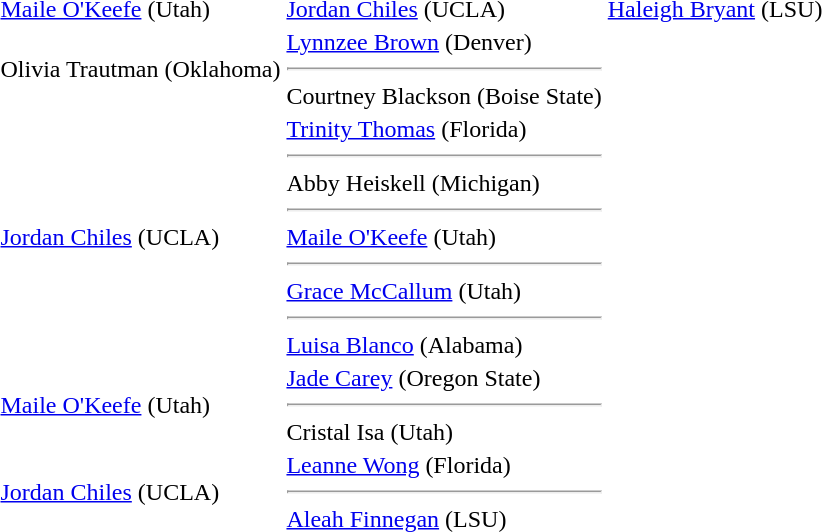<table>
<tr>
<th scope=row style="text-align:left"></th>
<td><a href='#'>Maile O'Keefe</a> (Utah)</td>
<td><a href='#'>Jordan Chiles</a> (UCLA)</td>
<td><a href='#'>Haleigh Bryant</a> (LSU)</td>
</tr>
<tr>
<th scope=row style="text-align:left"></th>
<td>Olivia Trautman (Oklahoma)</td>
<td><a href='#'>Lynnzee Brown</a> (Denver)<hr>Courtney Blackson (Boise State)</td>
<td></td>
</tr>
<tr>
<th scope=row style="text-align:left"></th>
<td><a href='#'>Jordan Chiles</a> (UCLA)</td>
<td><a href='#'>Trinity Thomas</a> (Florida)<hr>Abby Heiskell (Michigan)<hr><a href='#'>Maile O'Keefe</a> (Utah)<hr><a href='#'>Grace McCallum</a> (Utah)<hr><a href='#'>Luisa Blanco</a> (Alabama)</td>
<td></td>
</tr>
<tr>
<th scope=row style="text-align:left"></th>
<td><a href='#'>Maile O'Keefe</a> (Utah)</td>
<td><a href='#'>Jade Carey</a> (Oregon State)<hr>Cristal Isa (Utah)</td>
<td></td>
</tr>
<tr>
<th scope=row style="text-align:left"></th>
<td><a href='#'>Jordan Chiles</a> (UCLA)</td>
<td><a href='#'>Leanne Wong</a> (Florida)<hr><a href='#'>Aleah Finnegan</a> (LSU)</td>
<td></td>
</tr>
</table>
